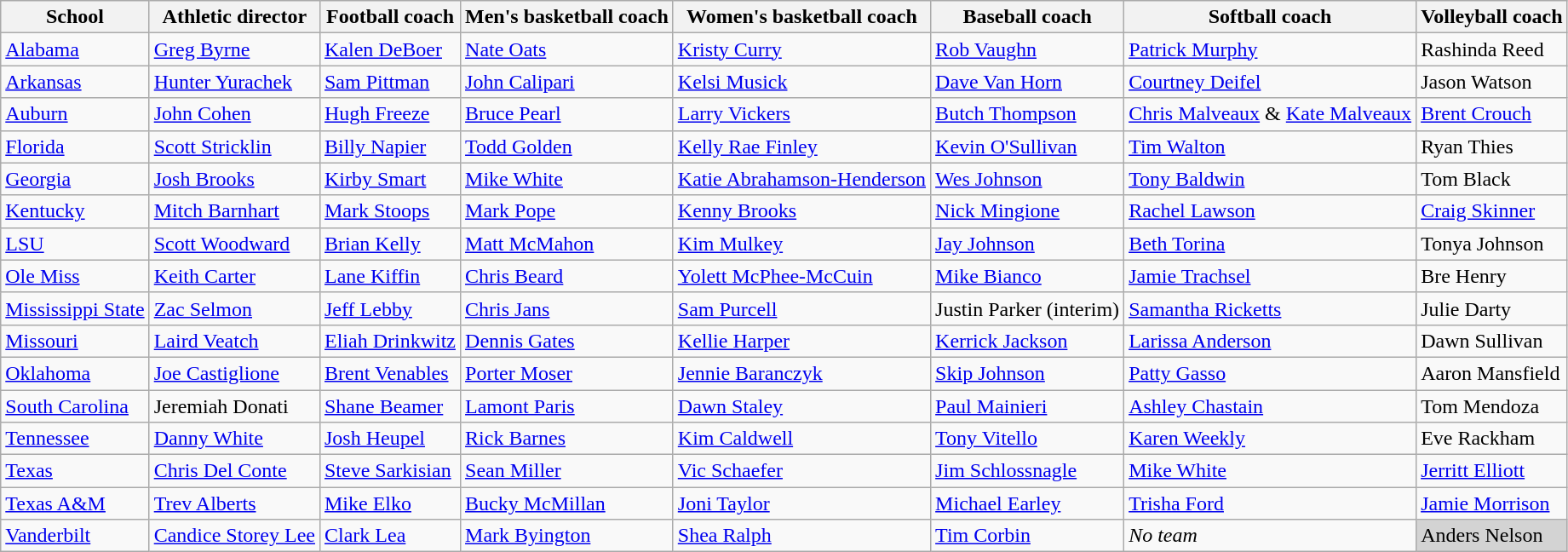<table class="wikitable">
<tr>
<th>School</th>
<th>Athletic director</th>
<th>Football coach</th>
<th>Men's basketball coach</th>
<th>Women's basketball coach</th>
<th>Baseball coach</th>
<th>Softball coach</th>
<th>Volleyball coach</th>
</tr>
<tr>
<td><a href='#'>Alabama</a></td>
<td><a href='#'>Greg Byrne</a></td>
<td><a href='#'>Kalen DeBoer</a></td>
<td><a href='#'>Nate Oats</a></td>
<td><a href='#'>Kristy Curry</a></td>
<td><a href='#'>Rob Vaughn</a></td>
<td><a href='#'>Patrick Murphy</a></td>
<td>Rashinda Reed</td>
</tr>
<tr>
<td><a href='#'>Arkansas</a></td>
<td><a href='#'>Hunter Yurachek</a></td>
<td><a href='#'>Sam Pittman</a></td>
<td><a href='#'>John Calipari</a></td>
<td><a href='#'>Kelsi Musick</a></td>
<td><a href='#'>Dave Van Horn</a></td>
<td><a href='#'>Courtney Deifel</a></td>
<td>Jason Watson</td>
</tr>
<tr>
<td><a href='#'>Auburn</a></td>
<td><a href='#'>John Cohen</a></td>
<td><a href='#'>Hugh Freeze</a></td>
<td><a href='#'>Bruce Pearl</a></td>
<td><a href='#'>Larry Vickers</a></td>
<td><a href='#'>Butch Thompson</a></td>
<td><a href='#'>Chris Malveaux</a> & <a href='#'>Kate Malveaux</a></td>
<td><a href='#'>Brent Crouch</a></td>
</tr>
<tr>
<td><a href='#'>Florida</a></td>
<td><a href='#'>Scott Stricklin</a></td>
<td><a href='#'>Billy Napier</a></td>
<td><a href='#'>Todd Golden</a></td>
<td><a href='#'>Kelly Rae Finley</a></td>
<td><a href='#'>Kevin O'Sullivan</a></td>
<td><a href='#'>Tim Walton</a></td>
<td>Ryan Thies</td>
</tr>
<tr>
<td><a href='#'>Georgia</a></td>
<td><a href='#'>Josh Brooks</a></td>
<td><a href='#'>Kirby Smart</a></td>
<td><a href='#'>Mike White</a></td>
<td><a href='#'>Katie Abrahamson-Henderson</a></td>
<td><a href='#'>Wes Johnson</a></td>
<td><a href='#'>Tony Baldwin</a></td>
<td>Tom Black</td>
</tr>
<tr>
<td><a href='#'>Kentucky</a></td>
<td><a href='#'>Mitch Barnhart</a></td>
<td><a href='#'>Mark Stoops</a></td>
<td><a href='#'>Mark Pope</a></td>
<td><a href='#'>Kenny Brooks</a></td>
<td><a href='#'>Nick Mingione</a></td>
<td><a href='#'>Rachel Lawson</a></td>
<td><a href='#'>Craig Skinner</a></td>
</tr>
<tr>
<td><a href='#'>LSU</a></td>
<td><a href='#'>Scott Woodward</a></td>
<td><a href='#'>Brian Kelly</a></td>
<td><a href='#'>Matt McMahon</a></td>
<td><a href='#'>Kim Mulkey</a></td>
<td><a href='#'>Jay Johnson</a></td>
<td><a href='#'>Beth Torina</a></td>
<td>Tonya Johnson</td>
</tr>
<tr>
<td><a href='#'>Ole Miss</a></td>
<td><a href='#'>Keith Carter</a></td>
<td><a href='#'>Lane Kiffin</a></td>
<td><a href='#'>Chris Beard</a></td>
<td><a href='#'>Yolett McPhee-McCuin</a></td>
<td><a href='#'>Mike Bianco</a></td>
<td><a href='#'>Jamie Trachsel</a></td>
<td>Bre Henry</td>
</tr>
<tr>
<td><a href='#'>Mississippi State</a></td>
<td><a href='#'>Zac Selmon</a></td>
<td><a href='#'>Jeff Lebby</a></td>
<td><a href='#'>Chris Jans</a></td>
<td><a href='#'>Sam Purcell</a></td>
<td>Justin Parker (interim)</td>
<td><a href='#'>Samantha Ricketts</a></td>
<td>Julie Darty</td>
</tr>
<tr>
<td><a href='#'>Missouri</a></td>
<td><a href='#'>Laird Veatch</a></td>
<td><a href='#'>Eliah Drinkwitz</a></td>
<td><a href='#'>Dennis Gates</a></td>
<td><a href='#'>Kellie Harper</a></td>
<td><a href='#'>Kerrick Jackson</a></td>
<td><a href='#'>Larissa Anderson</a></td>
<td>Dawn Sullivan</td>
</tr>
<tr>
<td><a href='#'>Oklahoma</a></td>
<td><a href='#'>Joe Castiglione</a></td>
<td><a href='#'>Brent Venables</a></td>
<td><a href='#'>Porter Moser</a></td>
<td><a href='#'>Jennie Baranczyk</a></td>
<td><a href='#'>Skip Johnson</a></td>
<td><a href='#'>Patty Gasso</a></td>
<td>Aaron Mansfield</td>
</tr>
<tr>
<td><a href='#'>South Carolina</a></td>
<td>Jeremiah Donati</td>
<td><a href='#'>Shane Beamer</a></td>
<td><a href='#'>Lamont Paris</a></td>
<td><a href='#'>Dawn Staley</a></td>
<td><a href='#'>Paul Mainieri</a></td>
<td><a href='#'>Ashley Chastain</a></td>
<td>Tom Mendoza</td>
</tr>
<tr>
<td><a href='#'>Tennessee</a></td>
<td><a href='#'>Danny White</a></td>
<td><a href='#'>Josh Heupel</a></td>
<td><a href='#'>Rick Barnes</a></td>
<td><a href='#'>Kim Caldwell</a></td>
<td><a href='#'>Tony Vitello</a></td>
<td><a href='#'>Karen Weekly</a></td>
<td>Eve Rackham</td>
</tr>
<tr>
<td><a href='#'>Texas</a></td>
<td><a href='#'>Chris Del Conte</a></td>
<td><a href='#'>Steve Sarkisian</a></td>
<td><a href='#'>Sean Miller</a></td>
<td><a href='#'>Vic Schaefer</a></td>
<td><a href='#'>Jim Schlossnagle</a></td>
<td><a href='#'>Mike White</a></td>
<td><a href='#'>Jerritt Elliott</a></td>
</tr>
<tr>
<td><a href='#'>Texas A&M</a></td>
<td><a href='#'>Trev Alberts</a></td>
<td><a href='#'>Mike Elko</a></td>
<td><a href='#'>Bucky McMillan</a></td>
<td><a href='#'>Joni Taylor</a></td>
<td><a href='#'>Michael Earley</a></td>
<td><a href='#'>Trisha Ford</a></td>
<td><a href='#'>Jamie Morrison</a></td>
</tr>
<tr>
<td><a href='#'>Vanderbilt</a></td>
<td><a href='#'>Candice Storey Lee</a></td>
<td><a href='#'>Clark Lea</a></td>
<td><a href='#'>Mark Byington</a></td>
<td><a href='#'>Shea Ralph</a></td>
<td><a href='#'>Tim Corbin</a></td>
<td><em>No team </em></td>
<td bgcolor=lightgray>Anders Nelson</td>
</tr>
</table>
